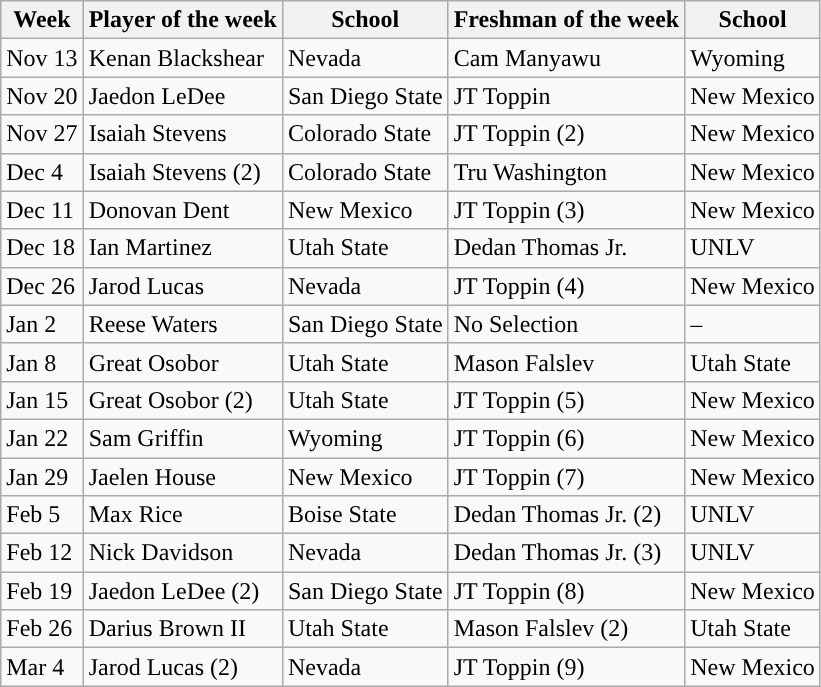<table class=wikitable>
<tr>
<th>Week</th>
<th>Player of the week</th>
<th>School</th>
<th>Freshman of the week</th>
<th>School</th>
</tr>
<tr>
<td>Nov 13</td>
<td>Kenan Blackshear</td>
<td style=>Nevada</td>
<td>Cam Manyawu</td>
<td style=>Wyoming</td>
</tr>
<tr>
<td>Nov 20</td>
<td>Jaedon LeDee</td>
<td style=>San Diego State</td>
<td>JT Toppin</td>
<td style=>New Mexico</td>
</tr>
<tr>
<td>Nov 27</td>
<td>Isaiah Stevens</td>
<td style=>Colorado State</td>
<td>JT Toppin (2)</td>
<td style=>New Mexico</td>
</tr>
<tr>
<td>Dec 4</td>
<td>Isaiah Stevens (2)</td>
<td style=>Colorado State</td>
<td>Tru Washington</td>
<td style=>New Mexico</td>
</tr>
<tr>
<td>Dec 11</td>
<td>Donovan Dent</td>
<td style=>New Mexico</td>
<td>JT Toppin (3)</td>
<td style=>New Mexico</td>
</tr>
<tr>
<td>Dec 18</td>
<td>Ian Martinez</td>
<td style=>Utah State</td>
<td>Dedan Thomas Jr.</td>
<td style=>UNLV</td>
</tr>
<tr>
<td>Dec 26</td>
<td>Jarod Lucas</td>
<td style=>Nevada</td>
<td>JT Toppin (4)</td>
<td style=>New Mexico</td>
</tr>
<tr>
<td>Jan 2</td>
<td>Reese Waters</td>
<td style=>San Diego State</td>
<td>No Selection</td>
<td>–</td>
</tr>
<tr>
<td>Jan 8</td>
<td>Great Osobor</td>
<td style=>Utah State</td>
<td>Mason Falslev</td>
<td style=>Utah State</td>
</tr>
<tr>
<td>Jan 15</td>
<td>Great Osobor (2)</td>
<td style=>Utah State</td>
<td>JT Toppin (5)</td>
<td style=>New Mexico</td>
</tr>
<tr>
<td>Jan 22</td>
<td>Sam Griffin</td>
<td style=>Wyoming</td>
<td>JT Toppin (6)</td>
<td style=>New Mexico</td>
</tr>
<tr>
<td>Jan 29</td>
<td>Jaelen House</td>
<td style=>New Mexico</td>
<td>JT Toppin (7)</td>
<td style=>New Mexico</td>
</tr>
<tr>
<td>Feb 5</td>
<td>Max Rice</td>
<td style=>Boise State</td>
<td>Dedan Thomas Jr. (2)</td>
<td>UNLV</td>
</tr>
<tr>
<td>Feb 12</td>
<td>Nick Davidson</td>
<td>Nevada</td>
<td>Dedan Thomas Jr. (3)</td>
<td>UNLV</td>
</tr>
<tr>
<td>Feb 19</td>
<td>Jaedon LeDee (2)</td>
<td>San Diego State</td>
<td>JT Toppin (8)</td>
<td style=>New Mexico</td>
</tr>
<tr>
<td>Feb 26</td>
<td>Darius Brown II</td>
<td style=>Utah State</td>
<td>Mason Falslev (2)</td>
<td style=>Utah State</td>
</tr>
<tr>
<td>Mar 4</td>
<td>Jarod Lucas (2)</td>
<td style=>Nevada</td>
<td>JT Toppin (9)</td>
<td style=>New Mexico</td>
</tr>
</table>
